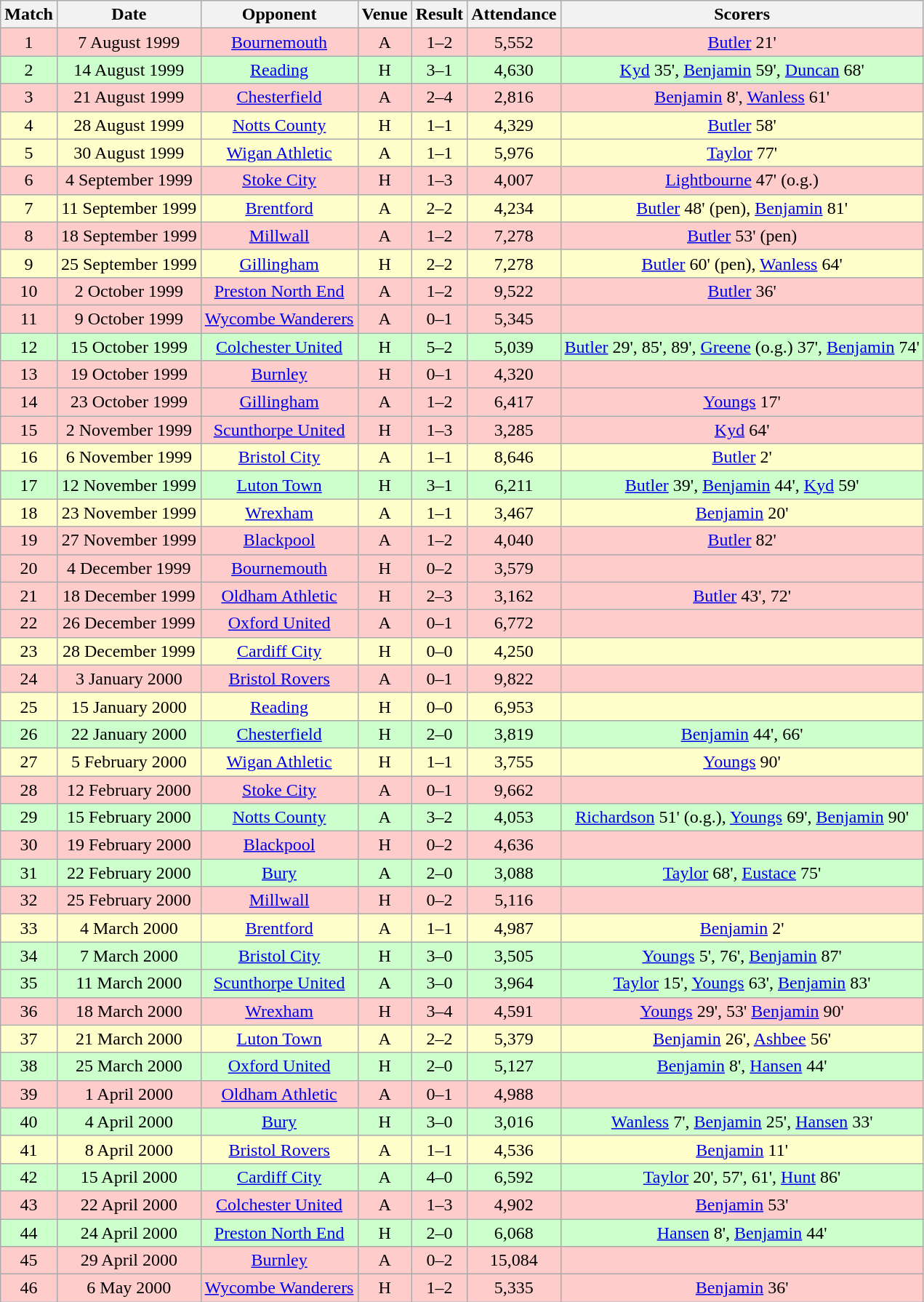<table class="wikitable" style="font-size:100%; text-align:center">
<tr>
<th>Match</th>
<th>Date</th>
<th>Opponent</th>
<th>Venue</th>
<th>Result</th>
<th>Attendance</th>
<th>Scorers</th>
</tr>
<tr style="background: #FFCCCC;">
<td>1</td>
<td>7 August 1999</td>
<td><a href='#'>Bournemouth</a></td>
<td>A</td>
<td>1–2</td>
<td>5,552</td>
<td><a href='#'>Butler</a> 21'</td>
</tr>
<tr style="background: #CCFFCC;">
<td>2</td>
<td>14 August 1999</td>
<td><a href='#'>Reading</a></td>
<td>H</td>
<td>3–1</td>
<td>4,630</td>
<td><a href='#'>Kyd</a> 35', <a href='#'>Benjamin</a> 59',  <a href='#'>Duncan</a> 68'</td>
</tr>
<tr style="background: #FFCCCC;">
<td>3</td>
<td>21 August 1999</td>
<td><a href='#'>Chesterfield</a></td>
<td>A</td>
<td>2–4</td>
<td>2,816</td>
<td><a href='#'>Benjamin</a> 8',  <a href='#'>Wanless</a> 61'</td>
</tr>
<tr style="background: #FFFFCC;">
<td>4</td>
<td>28 August 1999</td>
<td><a href='#'>Notts County</a></td>
<td>H</td>
<td>1–1</td>
<td>4,329</td>
<td><a href='#'>Butler</a> 58'</td>
</tr>
<tr style="background: #FFFFCC;">
<td>5</td>
<td>30 August 1999</td>
<td><a href='#'>Wigan Athletic</a></td>
<td>A</td>
<td>1–1</td>
<td>5,976</td>
<td><a href='#'>Taylor</a> 77'</td>
</tr>
<tr style="background: #FFCCCC;">
<td>6</td>
<td>4 September 1999</td>
<td><a href='#'>Stoke City</a></td>
<td>H</td>
<td>1–3</td>
<td>4,007</td>
<td><a href='#'>Lightbourne</a> 47' (o.g.)</td>
</tr>
<tr style="background: #FFFFCC;">
<td>7</td>
<td>11 September 1999</td>
<td><a href='#'>Brentford</a></td>
<td>A</td>
<td>2–2</td>
<td>4,234</td>
<td><a href='#'>Butler</a> 48' (pen), <a href='#'>Benjamin</a> 81'</td>
</tr>
<tr style="background: #FFCCCC;">
<td>8</td>
<td>18 September 1999</td>
<td><a href='#'>Millwall</a></td>
<td>A</td>
<td>1–2</td>
<td>7,278</td>
<td><a href='#'>Butler</a> 53' (pen)</td>
</tr>
<tr style="background: #FFFFCC;">
<td>9</td>
<td>25 September 1999</td>
<td><a href='#'>Gillingham</a></td>
<td>H</td>
<td>2–2</td>
<td>7,278</td>
<td><a href='#'>Butler</a> 60' (pen), <a href='#'>Wanless</a> 64'</td>
</tr>
<tr style="background: #FFCCCC;">
<td>10</td>
<td>2 October 1999</td>
<td><a href='#'>Preston North End</a></td>
<td>A</td>
<td>1–2</td>
<td>9,522</td>
<td><a href='#'>Butler</a> 36'</td>
</tr>
<tr style="background: #FFCCCC;">
<td>11</td>
<td>9 October 1999</td>
<td><a href='#'>Wycombe Wanderers</a></td>
<td>A</td>
<td>0–1</td>
<td>5,345</td>
<td></td>
</tr>
<tr style="background: #CCFFCC;">
<td>12</td>
<td>15 October 1999</td>
<td><a href='#'>Colchester United</a></td>
<td>H</td>
<td>5–2</td>
<td>5,039</td>
<td><a href='#'>Butler</a> 29', 85', 89', <a href='#'>Greene</a> (o.g.) 37', <a href='#'>Benjamin</a> 74'</td>
</tr>
<tr style="background: #FFCCCC;">
<td>13</td>
<td>19 October 1999</td>
<td><a href='#'>Burnley</a></td>
<td>H</td>
<td>0–1</td>
<td>4,320</td>
<td></td>
</tr>
<tr style="background: #FFCCCC;">
<td>14</td>
<td>23 October 1999</td>
<td><a href='#'>Gillingham</a></td>
<td>A</td>
<td>1–2</td>
<td>6,417</td>
<td><a href='#'>Youngs</a> 17'</td>
</tr>
<tr style="background: #FFCCCC;">
<td>15</td>
<td>2 November 1999</td>
<td><a href='#'>Scunthorpe United</a></td>
<td>H</td>
<td>1–3</td>
<td>3,285</td>
<td><a href='#'>Kyd</a> 64'</td>
</tr>
<tr style="background: #FFFFCC;">
<td>16</td>
<td>6 November 1999</td>
<td><a href='#'>Bristol City</a></td>
<td>A</td>
<td>1–1</td>
<td>8,646</td>
<td><a href='#'>Butler</a> 2'</td>
</tr>
<tr style="background: #CCFFCC;">
<td>17</td>
<td>12 November 1999</td>
<td><a href='#'>Luton Town</a></td>
<td>H</td>
<td>3–1</td>
<td>6,211</td>
<td><a href='#'>Butler</a> 39', <a href='#'>Benjamin</a> 44', <a href='#'>Kyd</a> 59'</td>
</tr>
<tr style="background: #FFFFCC;">
<td>18</td>
<td>23 November 1999</td>
<td><a href='#'>Wrexham</a></td>
<td>A</td>
<td>1–1</td>
<td>3,467</td>
<td><a href='#'>Benjamin</a> 20'</td>
</tr>
<tr style="background: #FFCCCC;">
<td>19</td>
<td>27 November 1999</td>
<td><a href='#'>Blackpool</a></td>
<td>A</td>
<td>1–2</td>
<td>4,040</td>
<td><a href='#'>Butler</a> 82'</td>
</tr>
<tr style="background: #FFCCCC;">
<td>20</td>
<td>4 December 1999</td>
<td><a href='#'>Bournemouth</a></td>
<td>H</td>
<td>0–2</td>
<td>3,579</td>
<td></td>
</tr>
<tr style="background: #FFCCCC;">
<td>21</td>
<td>18 December 1999</td>
<td><a href='#'>Oldham Athletic</a></td>
<td>H</td>
<td>2–3</td>
<td>3,162</td>
<td><a href='#'>Butler</a> 43', 72'</td>
</tr>
<tr style="background: #FFCCCC;">
<td>22</td>
<td>26 December 1999</td>
<td><a href='#'>Oxford United</a></td>
<td>A</td>
<td>0–1</td>
<td>6,772</td>
<td></td>
</tr>
<tr style="background: #FFFFCC;">
<td>23</td>
<td>28 December 1999</td>
<td><a href='#'>Cardiff City</a></td>
<td>H</td>
<td>0–0</td>
<td>4,250</td>
<td></td>
</tr>
<tr style="background: #FFCCCC;">
<td>24</td>
<td>3 January 2000</td>
<td><a href='#'>Bristol Rovers</a></td>
<td>A</td>
<td>0–1</td>
<td>9,822</td>
<td></td>
</tr>
<tr style="background: #FFFFCC;">
<td>25</td>
<td>15 January 2000</td>
<td><a href='#'>Reading</a></td>
<td>H</td>
<td>0–0</td>
<td>6,953</td>
<td></td>
</tr>
<tr style="background: #CCFFCC;">
<td>26</td>
<td>22 January 2000</td>
<td><a href='#'>Chesterfield</a></td>
<td>H</td>
<td>2–0</td>
<td>3,819</td>
<td><a href='#'>Benjamin</a> 44', 66'</td>
</tr>
<tr style="background: #FFFFCC;">
<td>27</td>
<td>5 February 2000</td>
<td><a href='#'>Wigan Athletic</a></td>
<td>H</td>
<td>1–1</td>
<td>3,755</td>
<td><a href='#'>Youngs</a> 90'</td>
</tr>
<tr style="background: #FFCCCC;">
<td>28</td>
<td>12 February 2000</td>
<td><a href='#'>Stoke City</a></td>
<td>A</td>
<td>0–1</td>
<td>9,662</td>
<td></td>
</tr>
<tr style="background: #CCFFCC;">
<td>29</td>
<td>15 February 2000</td>
<td><a href='#'>Notts County</a></td>
<td>A</td>
<td>3–2</td>
<td>4,053</td>
<td><a href='#'>Richardson</a> 51' (o.g.), <a href='#'>Youngs</a> 69', <a href='#'>Benjamin</a> 90'</td>
</tr>
<tr style="background: #FFCCCC;">
<td>30</td>
<td>19 February 2000</td>
<td><a href='#'>Blackpool</a></td>
<td>H</td>
<td>0–2</td>
<td>4,636</td>
<td></td>
</tr>
<tr style="background: #CCFFCC;">
<td>31</td>
<td>22 February 2000</td>
<td><a href='#'>Bury</a></td>
<td>A</td>
<td>2–0</td>
<td>3,088</td>
<td><a href='#'>Taylor</a> 68', <a href='#'>Eustace</a> 75'</td>
</tr>
<tr style="background: #FFCCCC;">
<td>32</td>
<td>25 February 2000</td>
<td><a href='#'>Millwall</a></td>
<td>H</td>
<td>0–2</td>
<td>5,116</td>
<td></td>
</tr>
<tr style="background: #FFFFCC;">
<td>33</td>
<td>4 March 2000</td>
<td><a href='#'>Brentford</a></td>
<td>A</td>
<td>1–1</td>
<td>4,987</td>
<td><a href='#'>Benjamin</a> 2'</td>
</tr>
<tr style="background: #CCFFCC;">
<td>34</td>
<td>7 March 2000</td>
<td><a href='#'>Bristol City</a></td>
<td>H</td>
<td>3–0</td>
<td>3,505</td>
<td><a href='#'>Youngs</a> 5', 76', <a href='#'>Benjamin</a> 87'</td>
</tr>
<tr style="background: #CCFFCC;">
<td>35</td>
<td>11 March 2000</td>
<td><a href='#'>Scunthorpe United</a></td>
<td>A</td>
<td>3–0</td>
<td>3,964</td>
<td><a href='#'>Taylor</a> 15', <a href='#'>Youngs</a> 63', <a href='#'>Benjamin</a> 83'</td>
</tr>
<tr style="background: #FFCCCC;">
<td>36</td>
<td>18 March 2000</td>
<td><a href='#'>Wrexham</a></td>
<td>H</td>
<td>3–4</td>
<td>4,591</td>
<td><a href='#'>Youngs</a> 29', 53' <a href='#'>Benjamin</a> 90'</td>
</tr>
<tr style="background: #FFFFCC;">
<td>37</td>
<td>21 March 2000</td>
<td><a href='#'>Luton Town</a></td>
<td>A</td>
<td>2–2</td>
<td>5,379</td>
<td><a href='#'>Benjamin</a> 26', <a href='#'>Ashbee</a> 56'</td>
</tr>
<tr style="background: #CCFFCC;">
<td>38</td>
<td>25 March 2000</td>
<td><a href='#'>Oxford United</a></td>
<td>H</td>
<td>2–0</td>
<td>5,127</td>
<td><a href='#'>Benjamin</a> 8', <a href='#'>Hansen</a> 44'</td>
</tr>
<tr style="background: #FFCCCC;">
<td>39</td>
<td>1 April 2000</td>
<td><a href='#'>Oldham Athletic</a></td>
<td>A</td>
<td>0–1</td>
<td>4,988</td>
<td></td>
</tr>
<tr style="background: #CCFFCC;">
<td>40</td>
<td>4 April 2000</td>
<td><a href='#'>Bury</a></td>
<td>H</td>
<td>3–0</td>
<td>3,016</td>
<td><a href='#'>Wanless</a> 7', <a href='#'>Benjamin</a> 25', <a href='#'>Hansen</a> 33'</td>
</tr>
<tr style="background: #FFFFCC;">
<td>41</td>
<td>8 April 2000</td>
<td><a href='#'>Bristol Rovers</a></td>
<td>A</td>
<td>1–1</td>
<td>4,536</td>
<td><a href='#'>Benjamin</a> 11'</td>
</tr>
<tr style="background: #CCFFCC;">
<td>42</td>
<td>15 April 2000</td>
<td><a href='#'>Cardiff City</a></td>
<td>A</td>
<td>4–0</td>
<td>6,592</td>
<td><a href='#'>Taylor</a> 20', 57', 61', <a href='#'>Hunt</a> 86'</td>
</tr>
<tr style="background: #FFCCCC;">
<td>43</td>
<td>22 April 2000</td>
<td><a href='#'>Colchester United</a></td>
<td>A</td>
<td>1–3</td>
<td>4,902</td>
<td><a href='#'>Benjamin</a> 53'</td>
</tr>
<tr style="background: #CCFFCC;">
<td>44</td>
<td>24 April 2000</td>
<td><a href='#'>Preston North End</a></td>
<td>H</td>
<td>2–0</td>
<td>6,068</td>
<td><a href='#'>Hansen</a> 8', <a href='#'>Benjamin</a> 44'</td>
</tr>
<tr style="background: #FFCCCC;">
<td>45</td>
<td>29 April 2000</td>
<td><a href='#'>Burnley</a></td>
<td>A</td>
<td>0–2</td>
<td>15,084</td>
<td></td>
</tr>
<tr style="background: #FFCCCC;">
<td>46</td>
<td>6 May 2000</td>
<td><a href='#'>Wycombe Wanderers</a></td>
<td>H</td>
<td>1–2</td>
<td>5,335</td>
<td><a href='#'>Benjamin</a> 36'</td>
</tr>
</table>
